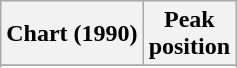<table class="wikitable">
<tr>
<th>Chart (1990)</th>
<th>Peak<br>position</th>
</tr>
<tr>
</tr>
<tr>
</tr>
</table>
